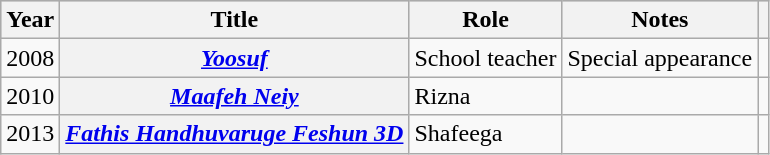<table class="wikitable sortable plainrowheaders">
<tr style="background:#ccc; text-align:center;">
<th scope="col">Year</th>
<th scope="col">Title</th>
<th scope="col">Role</th>
<th scope="col">Notes</th>
<th scope="col" class="unsortable"></th>
</tr>
<tr>
<td>2008</td>
<th scope="row"><em><a href='#'>Yoosuf</a></em></th>
<td>School teacher</td>
<td>Special appearance</td>
<td style="text-align: center;"></td>
</tr>
<tr>
<td>2010</td>
<th scope="row"><em><a href='#'>Maafeh Neiy</a></em></th>
<td>Rizna</td>
<td></td>
<td style="text-align: center;"></td>
</tr>
<tr>
<td>2013</td>
<th scope="row"><em><a href='#'>Fathis Handhuvaruge Feshun 3D</a></em></th>
<td>Shafeega</td>
<td></td>
<td style="text-align: center;"></td>
</tr>
</table>
